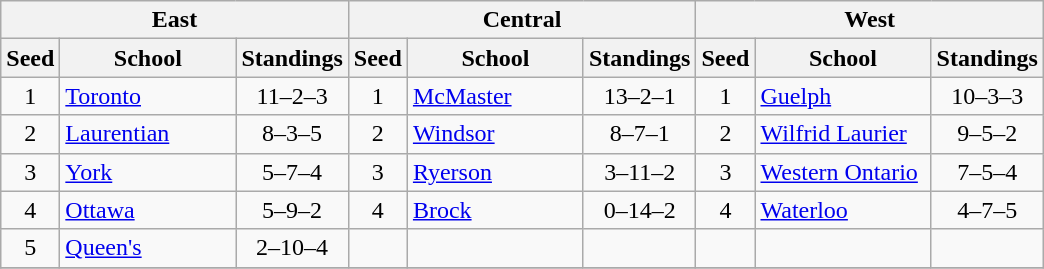<table class="wikitable">
<tr>
<th colspan=3>East</th>
<th colspan=3>Central</th>
<th colspan=3>West</th>
</tr>
<tr>
<th>Seed</th>
<th style="width:110px">School</th>
<th>Standings</th>
<th>Seed</th>
<th style="width:110px">School</th>
<th>Standings</th>
<th>Seed</th>
<th style="width:110px">School</th>
<th>Standings</th>
</tr>
<tr>
<td align=center>1</td>
<td><a href='#'>Toronto</a></td>
<td align=center>11–2–3</td>
<td align=center>1</td>
<td><a href='#'>McMaster</a></td>
<td align=center>13–2–1</td>
<td align=center>1</td>
<td><a href='#'>Guelph</a></td>
<td align=center>10–3–3</td>
</tr>
<tr>
<td align=center>2</td>
<td><a href='#'>Laurentian</a></td>
<td align=center>8–3–5</td>
<td align=center>2</td>
<td><a href='#'>Windsor</a></td>
<td align=center>8–7–1</td>
<td align=center>2</td>
<td><a href='#'>Wilfrid Laurier</a></td>
<td align=center>9–5–2</td>
</tr>
<tr>
<td align=center>3</td>
<td><a href='#'>York</a></td>
<td align=center>5–7–4</td>
<td align=center>3</td>
<td><a href='#'>Ryerson</a></td>
<td align=center>3–11–2</td>
<td align=center>3</td>
<td><a href='#'>Western Ontario</a></td>
<td align=center>7–5–4</td>
</tr>
<tr>
<td align=center>4</td>
<td><a href='#'>Ottawa</a></td>
<td align=center>5–9–2</td>
<td align=center>4</td>
<td><a href='#'>Brock</a></td>
<td align=center>0–14–2</td>
<td align=center>4</td>
<td><a href='#'>Waterloo</a></td>
<td align=center>4–7–5</td>
</tr>
<tr>
<td align=center>5</td>
<td><a href='#'>Queen's</a></td>
<td align=center>2–10–4</td>
<td></td>
<td></td>
<td></td>
<td></td>
<td></td>
<td></td>
</tr>
<tr>
</tr>
</table>
